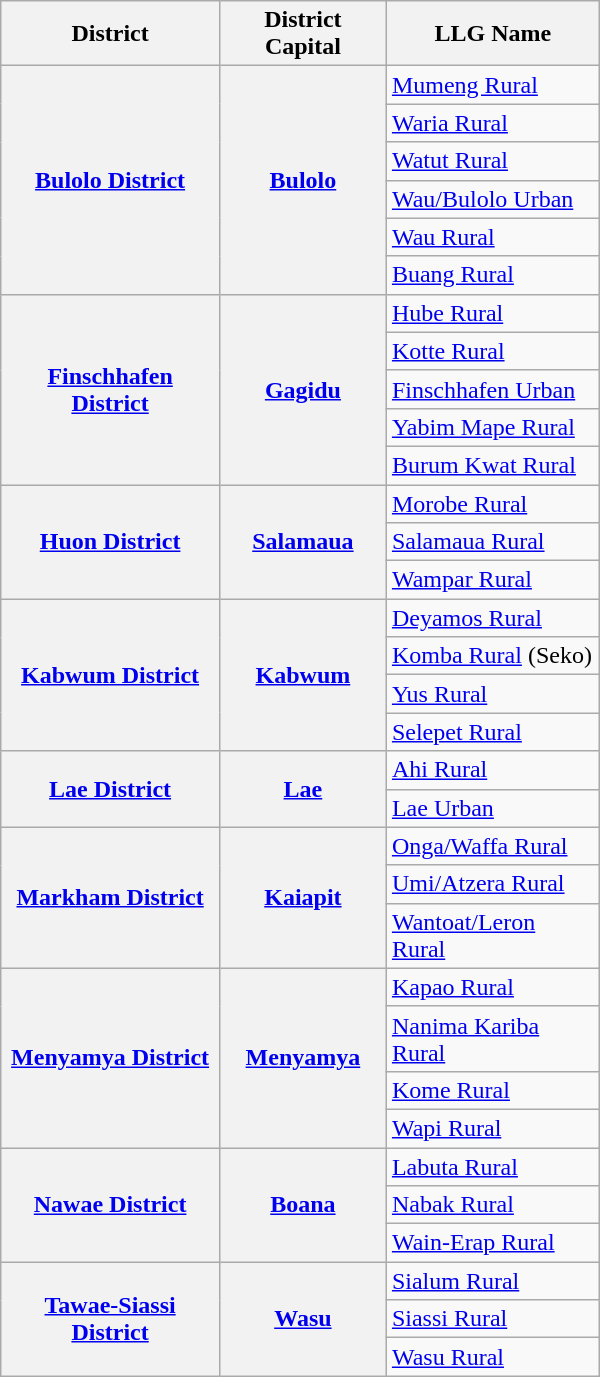<table class="wikitable" style="text-align: left;" width="400">
<tr>
<th>District</th>
<th>District Capital</th>
<th>LLG Name</th>
</tr>
<tr>
<th rowspan="6"><a href='#'>Bulolo District</a></th>
<th rowspan="6"><a href='#'>Bulolo</a></th>
<td><a href='#'>Mumeng Rural</a></td>
</tr>
<tr>
<td><a href='#'>Waria Rural</a></td>
</tr>
<tr>
<td><a href='#'>Watut Rural</a></td>
</tr>
<tr>
<td><a href='#'>Wau/Bulolo Urban</a></td>
</tr>
<tr>
<td><a href='#'>Wau Rural</a></td>
</tr>
<tr>
<td><a href='#'>Buang Rural</a></td>
</tr>
<tr>
<th rowspan="5"><a href='#'>Finschhafen District</a></th>
<th rowspan="5"><a href='#'>Gagidu</a></th>
<td><a href='#'>Hube Rural</a></td>
</tr>
<tr>
<td><a href='#'>Kotte Rural</a></td>
</tr>
<tr>
<td><a href='#'>Finschhafen Urban</a></td>
</tr>
<tr>
<td><a href='#'>Yabim Mape Rural</a></td>
</tr>
<tr>
<td><a href='#'>Burum Kwat Rural</a></td>
</tr>
<tr>
<th rowspan="3"><a href='#'>Huon District</a></th>
<th rowspan="3"><a href='#'>Salamaua</a></th>
<td><a href='#'>Morobe Rural</a></td>
</tr>
<tr>
<td><a href='#'>Salamaua Rural</a></td>
</tr>
<tr>
<td><a href='#'>Wampar Rural</a></td>
</tr>
<tr>
<th rowspan="4"><a href='#'>Kabwum District</a></th>
<th rowspan="4"><a href='#'>Kabwum</a></th>
<td><a href='#'>Deyamos Rural</a></td>
</tr>
<tr>
<td><a href='#'>Komba Rural</a> (Seko)</td>
</tr>
<tr>
<td><a href='#'>Yus Rural</a></td>
</tr>
<tr>
<td><a href='#'>Selepet Rural</a></td>
</tr>
<tr>
<th rowspan="2"><a href='#'>Lae District</a></th>
<th rowspan="2"><a href='#'>Lae</a></th>
<td><a href='#'>Ahi Rural</a></td>
</tr>
<tr>
<td><a href='#'>Lae Urban</a></td>
</tr>
<tr>
<th rowspan="3"><a href='#'>Markham District</a></th>
<th rowspan="3"><a href='#'>Kaiapit</a></th>
<td><a href='#'>Onga/Waffa Rural</a></td>
</tr>
<tr>
<td><a href='#'>Umi/Atzera Rural</a></td>
</tr>
<tr>
<td><a href='#'>Wantoat/Leron Rural</a></td>
</tr>
<tr>
<th rowspan="4"><a href='#'>Menyamya District</a></th>
<th rowspan="4"><a href='#'>Menyamya</a></th>
<td><a href='#'>Kapao Rural</a></td>
</tr>
<tr>
<td><a href='#'>Nanima Kariba Rural</a></td>
</tr>
<tr>
<td><a href='#'>Kome Rural</a></td>
</tr>
<tr>
<td><a href='#'>Wapi Rural</a></td>
</tr>
<tr>
<th rowspan="3"><a href='#'>Nawae District</a></th>
<th rowspan="3"><a href='#'>Boana</a></th>
<td><a href='#'>Labuta Rural</a></td>
</tr>
<tr>
<td><a href='#'>Nabak Rural</a></td>
</tr>
<tr>
<td><a href='#'>Wain-Erap Rural</a></td>
</tr>
<tr>
<th rowspan="3"><a href='#'>Tawae-Siassi District</a></th>
<th rowspan="3"><a href='#'>Wasu</a></th>
<td><a href='#'>Sialum Rural</a></td>
</tr>
<tr>
<td><a href='#'>Siassi Rural</a></td>
</tr>
<tr>
<td><a href='#'>Wasu Rural</a></td>
</tr>
</table>
